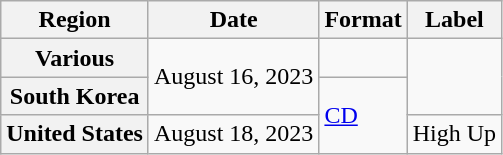<table class="wikitable plainrowheaders">
<tr>
<th scope="col">Region</th>
<th scope="col">Date</th>
<th scope="col">Format</th>
<th scope="col">Label</th>
</tr>
<tr>
<th scope="row">Various </th>
<td rowspan="2">August 16, 2023</td>
<td></td>
<td rowspan="2"></td>
</tr>
<tr>
<th scope="row">South Korea</th>
<td rowspan="2"><a href='#'>CD</a></td>
</tr>
<tr>
<th scope="row">United States</th>
<td>August 18, 2023</td>
<td>High Up</td>
</tr>
</table>
